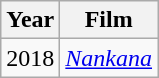<table class="wikitable" style="font-size: 100%; background: #f9f9f9">
<tr align="center">
<th>Year</th>
<th>Film</th>
</tr>
<tr>
<td>2018</td>
<td><em><a href='#'>Nankana</a></em></td>
</tr>
</table>
